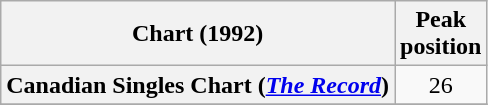<table class="wikitable plainrowheaders" style="text-align:center">
<tr>
<th>Chart (1992)</th>
<th>Peak<br>position</th>
</tr>
<tr>
<th scope="row">Canadian Singles Chart (<em><a href='#'>The Record</a></em>)</th>
<td>26</td>
</tr>
<tr>
</tr>
</table>
